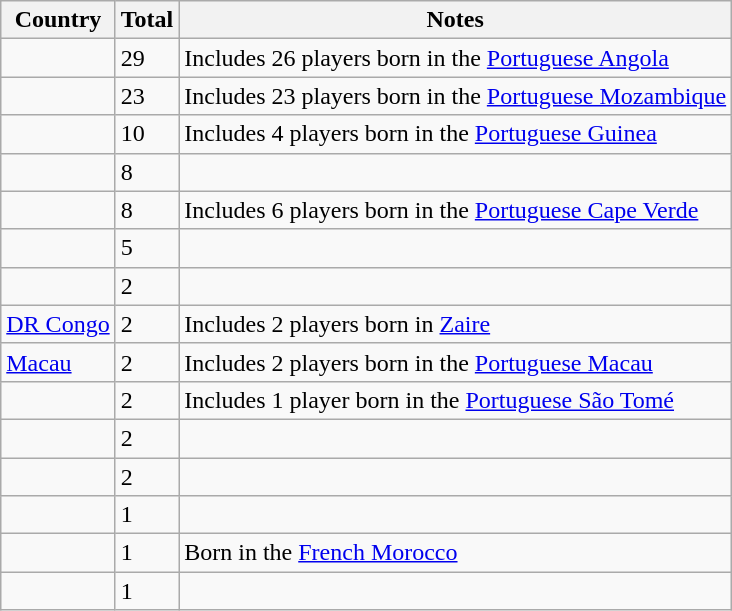<table class="wikitable sortable">
<tr>
<th>Country</th>
<th>Total</th>
<th>Notes</th>
</tr>
<tr>
<td></td>
<td>29</td>
<td>Includes 26 players born in the <a href='#'>Portuguese Angola</a></td>
</tr>
<tr>
<td></td>
<td>23</td>
<td>Includes 23 players born in the <a href='#'>Portuguese Mozambique</a></td>
</tr>
<tr>
<td></td>
<td>10</td>
<td>Includes 4 players born in the <a href='#'>Portuguese Guinea</a></td>
</tr>
<tr>
<td></td>
<td>8</td>
<td></td>
</tr>
<tr>
<td></td>
<td>8</td>
<td>Includes 6 players born in the <a href='#'>Portuguese Cape Verde</a></td>
</tr>
<tr>
<td></td>
<td>5</td>
<td></td>
</tr>
<tr>
<td></td>
<td>2</td>
<td></td>
</tr>
<tr>
<td> <a href='#'>DR Congo</a></td>
<td>2</td>
<td>Includes 2 players born in <a href='#'>Zaire</a></td>
</tr>
<tr>
<td> <a href='#'>Macau</a></td>
<td>2</td>
<td>Includes 2 players born in the <a href='#'>Portuguese Macau</a></td>
</tr>
<tr>
<td></td>
<td>2</td>
<td>Includes 1 player born in the <a href='#'>Portuguese São Tomé</a></td>
</tr>
<tr>
<td></td>
<td>2</td>
<td></td>
</tr>
<tr>
<td></td>
<td>2</td>
<td></td>
</tr>
<tr>
<td></td>
<td>1</td>
<td></td>
</tr>
<tr>
<td></td>
<td>1</td>
<td>Born in the <a href='#'>French Morocco</a></td>
</tr>
<tr>
<td></td>
<td>1</td>
<td></td>
</tr>
</table>
